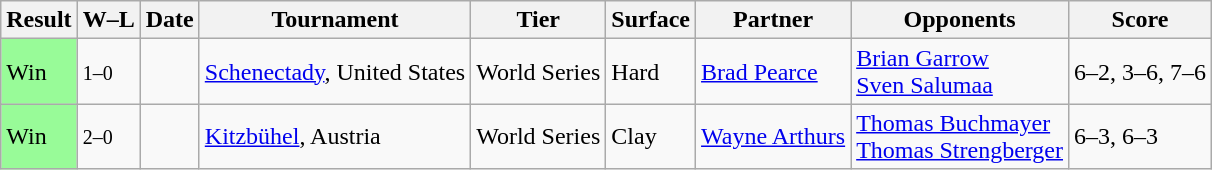<table class="sortable wikitable">
<tr>
<th>Result</th>
<th class="unsortable">W–L</th>
<th>Date</th>
<th>Tournament</th>
<th>Tier</th>
<th>Surface</th>
<th>Partner</th>
<th>Opponents</th>
<th class="unsortable">Score</th>
</tr>
<tr>
<td style="background:#98fb98;">Win</td>
<td><small>1–0</small></td>
<td><a href='#'></a></td>
<td><a href='#'>Schenectady</a>, United States</td>
<td>World Series</td>
<td>Hard</td>
<td> <a href='#'>Brad Pearce</a></td>
<td> <a href='#'>Brian Garrow</a> <br>  <a href='#'>Sven Salumaa</a></td>
<td>6–2, 3–6, 7–6</td>
</tr>
<tr>
<td style="background:#98fb98;">Win</td>
<td><small>2–0</small></td>
<td><a href='#'></a></td>
<td><a href='#'>Kitzbühel</a>, Austria</td>
<td>World Series</td>
<td>Clay</td>
<td> <a href='#'>Wayne Arthurs</a></td>
<td> <a href='#'>Thomas Buchmayer</a> <br>  <a href='#'>Thomas Strengberger</a></td>
<td>6–3, 6–3</td>
</tr>
</table>
